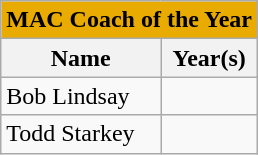<table class="wikitable">
<tr>
<th colspan=2 style="background:#eaab00;">MAC Coach of the Year</th>
</tr>
<tr>
<th>Name</th>
<th>Year(s)</th>
</tr>
<tr>
<td>Bob Lindsay</td>
<td></td>
</tr>
<tr>
<td>Todd Starkey</td>
<td></td>
</tr>
</table>
